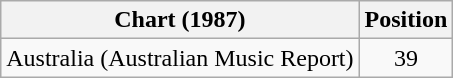<table class="wikitable sortable plainrowheaders">
<tr>
<th scope="col">Chart (1987)</th>
<th scope="col">Position</th>
</tr>
<tr>
<td>Australia (Australian Music Report)</td>
<td align="center">39</td>
</tr>
</table>
